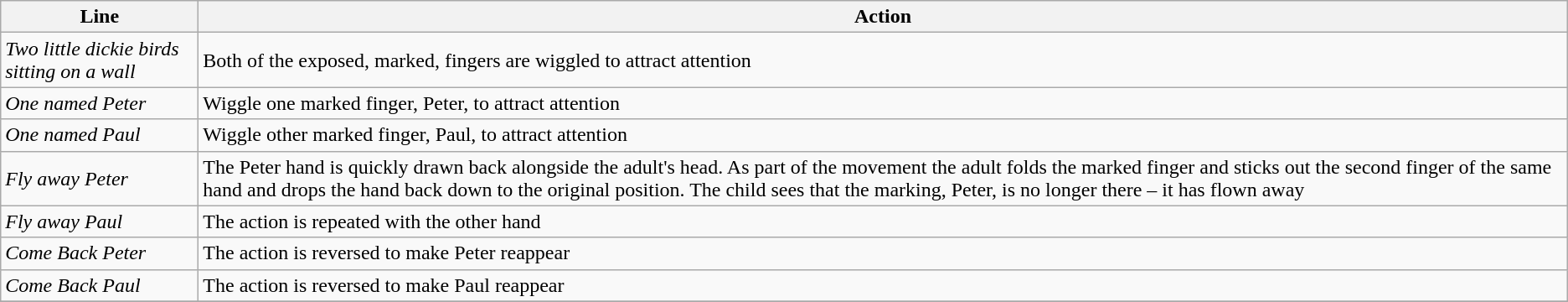<table class="wikitable">
<tr>
<th width="150px">Line</th>
<th>Action</th>
</tr>
<tr>
<td><em>Two little dickie birds sitting on a wall</em></td>
<td>Both of the exposed, marked, fingers are wiggled to attract attention</td>
</tr>
<tr>
<td><em>One named Peter</em></td>
<td>Wiggle one marked finger, Peter, to attract attention</td>
</tr>
<tr>
<td><em>One named Paul</em></td>
<td>Wiggle other marked finger, Paul, to attract attention</td>
</tr>
<tr>
<td><em>Fly away Peter</em></td>
<td>The Peter hand is quickly drawn back alongside the adult's head. As part of the movement the adult folds the marked finger and sticks out the second finger of the same hand and drops the hand back down to the original position. The child sees that the marking, Peter, is no longer there – it has flown away</td>
</tr>
<tr>
<td><em>Fly away Paul</em></td>
<td>The action is repeated with the other hand</td>
</tr>
<tr>
<td><em>Come Back Peter</em></td>
<td>The action is reversed to make Peter reappear</td>
</tr>
<tr>
<td><em>Come Back Paul</em></td>
<td>The action is reversed to make Paul reappear</td>
</tr>
<tr>
</tr>
</table>
